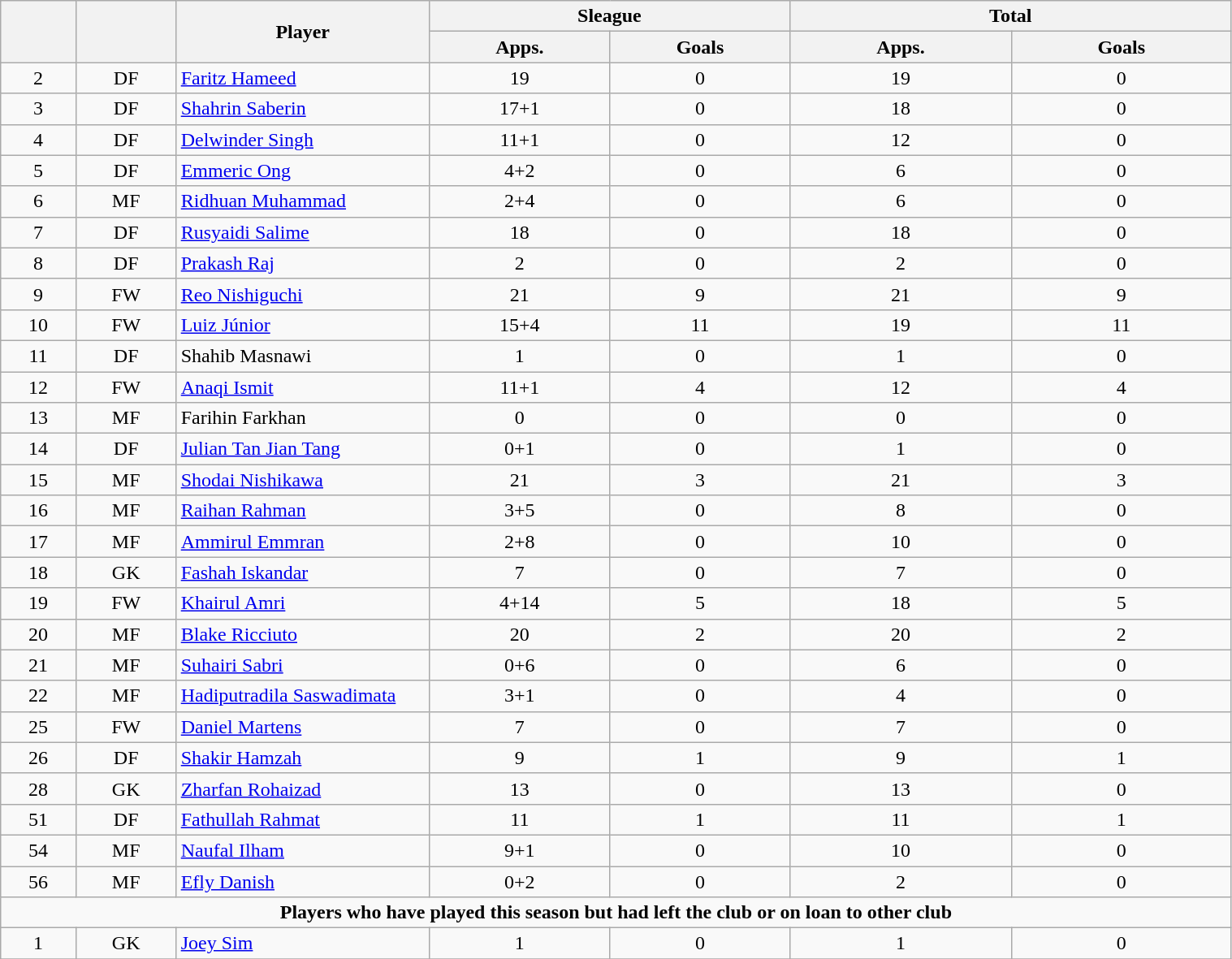<table class="wikitable" style="text-align:center; font-size:100%; width:80%;">
<tr>
<th rowspan=2></th>
<th rowspan=2></th>
<th rowspan=2 width="200">Player</th>
<th colspan=2 width="105">Sleague</th>
<th colspan=2 width="130">Total</th>
</tr>
<tr>
<th>Apps.</th>
<th>Goals</th>
<th>Apps.</th>
<th>Goals</th>
</tr>
<tr>
<td>2</td>
<td>DF</td>
<td align="left"> <a href='#'>Faritz Hameed</a></td>
<td>19</td>
<td>0</td>
<td>19</td>
<td>0</td>
</tr>
<tr>
<td>3</td>
<td>DF</td>
<td align="left"> <a href='#'>Shahrin Saberin</a></td>
<td>17+1</td>
<td>0</td>
<td>18</td>
<td>0</td>
</tr>
<tr>
<td>4</td>
<td>DF</td>
<td align="left"> <a href='#'>Delwinder Singh</a></td>
<td>11+1</td>
<td>0</td>
<td>12</td>
<td>0</td>
</tr>
<tr>
<td>5</td>
<td>DF</td>
<td align="left"> <a href='#'>Emmeric Ong</a></td>
<td>4+2</td>
<td>0</td>
<td>6</td>
<td>0</td>
</tr>
<tr>
<td>6</td>
<td>MF</td>
<td align="left"> <a href='#'>Ridhuan Muhammad</a></td>
<td>2+4</td>
<td>0</td>
<td>6</td>
<td>0</td>
</tr>
<tr>
<td>7</td>
<td>DF</td>
<td align="left"> <a href='#'>Rusyaidi Salime</a></td>
<td>18</td>
<td>0</td>
<td>18</td>
<td>0</td>
</tr>
<tr>
<td>8</td>
<td>DF</td>
<td align="left"> <a href='#'>Prakash Raj</a></td>
<td>2</td>
<td>0</td>
<td>2</td>
<td>0</td>
</tr>
<tr>
<td>9</td>
<td>FW</td>
<td align="left"> <a href='#'>Reo Nishiguchi</a></td>
<td>21</td>
<td>9</td>
<td>21</td>
<td>9</td>
</tr>
<tr>
<td>10</td>
<td>FW</td>
<td align="left"> <a href='#'>Luiz Júnior</a></td>
<td>15+4</td>
<td>11</td>
<td>19</td>
<td>11</td>
</tr>
<tr>
<td>11</td>
<td>DF</td>
<td align="left"> Shahib Masnawi</td>
<td>1</td>
<td>0</td>
<td>1</td>
<td>0</td>
</tr>
<tr>
<td>12</td>
<td>FW</td>
<td align="left"> <a href='#'>Anaqi Ismit</a></td>
<td>11+1</td>
<td>4</td>
<td>12</td>
<td>4</td>
</tr>
<tr>
<td>13</td>
<td>MF</td>
<td align="left"> Farihin Farkhan</td>
<td>0</td>
<td>0</td>
<td>0</td>
<td>0</td>
</tr>
<tr>
<td>14</td>
<td>DF</td>
<td align="left"> <a href='#'>Julian Tan Jian Tang</a></td>
<td>0+1</td>
<td>0</td>
<td>1</td>
<td>0</td>
</tr>
<tr>
<td>15</td>
<td>MF</td>
<td align="left"> <a href='#'>Shodai Nishikawa</a></td>
<td>21</td>
<td>3</td>
<td>21</td>
<td>3</td>
</tr>
<tr>
<td>16</td>
<td>MF</td>
<td align="left"> <a href='#'>Raihan Rahman</a></td>
<td>3+5</td>
<td>0</td>
<td>8</td>
<td>0</td>
</tr>
<tr>
<td>17</td>
<td>MF</td>
<td align="left"> <a href='#'>Ammirul Emmran</a></td>
<td>2+8</td>
<td>0</td>
<td>10</td>
<td>0</td>
</tr>
<tr>
<td>18</td>
<td>GK</td>
<td align="left"> <a href='#'>Fashah Iskandar</a></td>
<td>7</td>
<td>0</td>
<td>7</td>
<td>0</td>
</tr>
<tr>
<td>19</td>
<td>FW</td>
<td align="left"> <a href='#'>Khairul Amri</a></td>
<td>4+14</td>
<td>5</td>
<td>18</td>
<td>5</td>
</tr>
<tr>
<td>20</td>
<td>MF</td>
<td align="left"> <a href='#'>Blake Ricciuto</a></td>
<td>20</td>
<td>2</td>
<td>20</td>
<td>2</td>
</tr>
<tr>
<td>21</td>
<td>MF</td>
<td align="left"> <a href='#'>Suhairi Sabri</a></td>
<td>0+6</td>
<td>0</td>
<td>6</td>
<td>0</td>
</tr>
<tr>
<td>22</td>
<td>MF</td>
<td align="left"> <a href='#'>Hadiputradila Saswadimata</a></td>
<td>3+1</td>
<td>0</td>
<td>4</td>
<td>0</td>
</tr>
<tr>
<td>25</td>
<td>FW</td>
<td align="left"> <a href='#'>Daniel Martens</a></td>
<td>7</td>
<td>0</td>
<td>7</td>
<td>0</td>
</tr>
<tr>
<td>26</td>
<td>DF</td>
<td align="left"> <a href='#'>Shakir Hamzah</a></td>
<td>9</td>
<td>1</td>
<td>9</td>
<td>1</td>
</tr>
<tr>
<td>28</td>
<td>GK</td>
<td align="left"> <a href='#'>Zharfan Rohaizad</a></td>
<td>13</td>
<td>0</td>
<td>13</td>
<td>0</td>
</tr>
<tr>
<td>51</td>
<td>DF</td>
<td align="left"> <a href='#'>Fathullah Rahmat</a></td>
<td>11</td>
<td>1</td>
<td>11</td>
<td>1</td>
</tr>
<tr>
<td>54</td>
<td>MF</td>
<td align="left"> <a href='#'>Naufal Ilham</a></td>
<td>9+1</td>
<td>0</td>
<td>10</td>
<td>0</td>
</tr>
<tr>
<td>56</td>
<td>MF</td>
<td align="left"> <a href='#'>Efly Danish</a></td>
<td>0+2</td>
<td>0</td>
<td>2</td>
<td>0</td>
</tr>
<tr>
<td colspan="17"><strong>Players who have played this season but had left the club or on loan to other club</strong></td>
</tr>
<tr>
<td>1</td>
<td>GK</td>
<td align="left"> <a href='#'>Joey Sim</a></td>
<td>1</td>
<td>0</td>
<td>1</td>
<td>0</td>
</tr>
<tr>
</tr>
</table>
